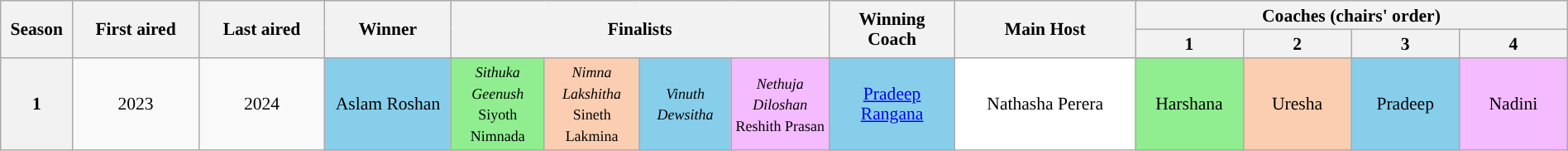<table class="wikitable" style="text-align:center; font-size:90%; line-height:16px; width:100%;">
<tr>
<th rowspan="2" width="04%">Season</th>
<th rowspan="2" width="07%">First aired</th>
<th rowspan="2" width="07%">Last aired</th>
<th rowspan="2" width="7%">Winner</th>
<th colspan="4" rowspan="2" width="21%">Finalists</th>
<th rowspan="2" width="07%">Winning Coach</th>
<th colspan="1" rowspan="2" width="10%">Main Host</th>
<th colspan="4" width="20%">Coaches (chairs' order)</th>
</tr>
<tr>
<th style="width:06%">1</th>
<th style="width:06%">2</th>
<th style="width:06%">3</th>
<th style="width:06%">4</th>
</tr>
<tr>
<th>1</th>
<td> 2023</td>
<td> 2024</td>
<td style="background:#87ceeb;">Aslam Roshan</td>
<td style="background:#90ee90;"><small><em>Sithuka Geenush</em></small><br><small>Siyoth Nimnada</small></td>
<td style="background:#FBCEB1;"><small><em>Nimna Lakshitha</em></small><br><small>Sineth Lakmina</small></td>
<td style="background:#87ceeb;"><small><em>Vinuth Dewsitha</em></small></td>
<td style="background:#f4bbff;"><small><em>Nethuja Diloshan</em></small><br><small>Reshith Prasan</small></td>
<td rowspan="1" style="background:#87ceeb"><a href='#'>Pradeep Rangana</a></td>
<td rowspan="1" style="background:white;">Nathasha Perera</td>
<td rowspan="1" style="background:#90ee90;">Harshana</td>
<td rowspan="2" style="background:#FBCEB1;">Uresha</td>
<td rowspan="2" style="background:#87ceeb;">Pradeep</td>
<td rowspan="1" style="background:#f4bbff;">Nadini</td>
</tr>
</table>
